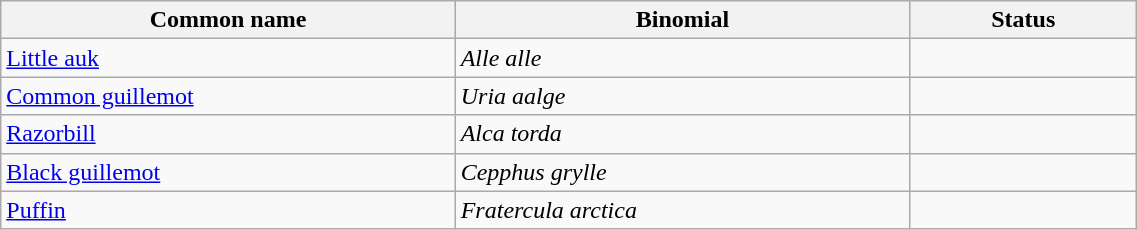<table style="width:60%;" class="wikitable">
<tr>
<th width=40%>Common name</th>
<th width=40%>Binomial</th>
<th width=20%>Status</th>
</tr>
<tr>
<td><a href='#'>Little auk</a></td>
<td><em>Alle alle</em></td>
<td></td>
</tr>
<tr>
<td><a href='#'>Common guillemot</a></td>
<td><em>Uria aalge</em></td>
<td></td>
</tr>
<tr>
<td><a href='#'>Razorbill</a></td>
<td><em>Alca torda</em></td>
<td></td>
</tr>
<tr>
<td><a href='#'>Black guillemot</a></td>
<td><em>Cepphus grylle</em></td>
<td></td>
</tr>
<tr>
<td><a href='#'>Puffin</a></td>
<td><em>Fratercula arctica</em></td>
<td></td>
</tr>
</table>
